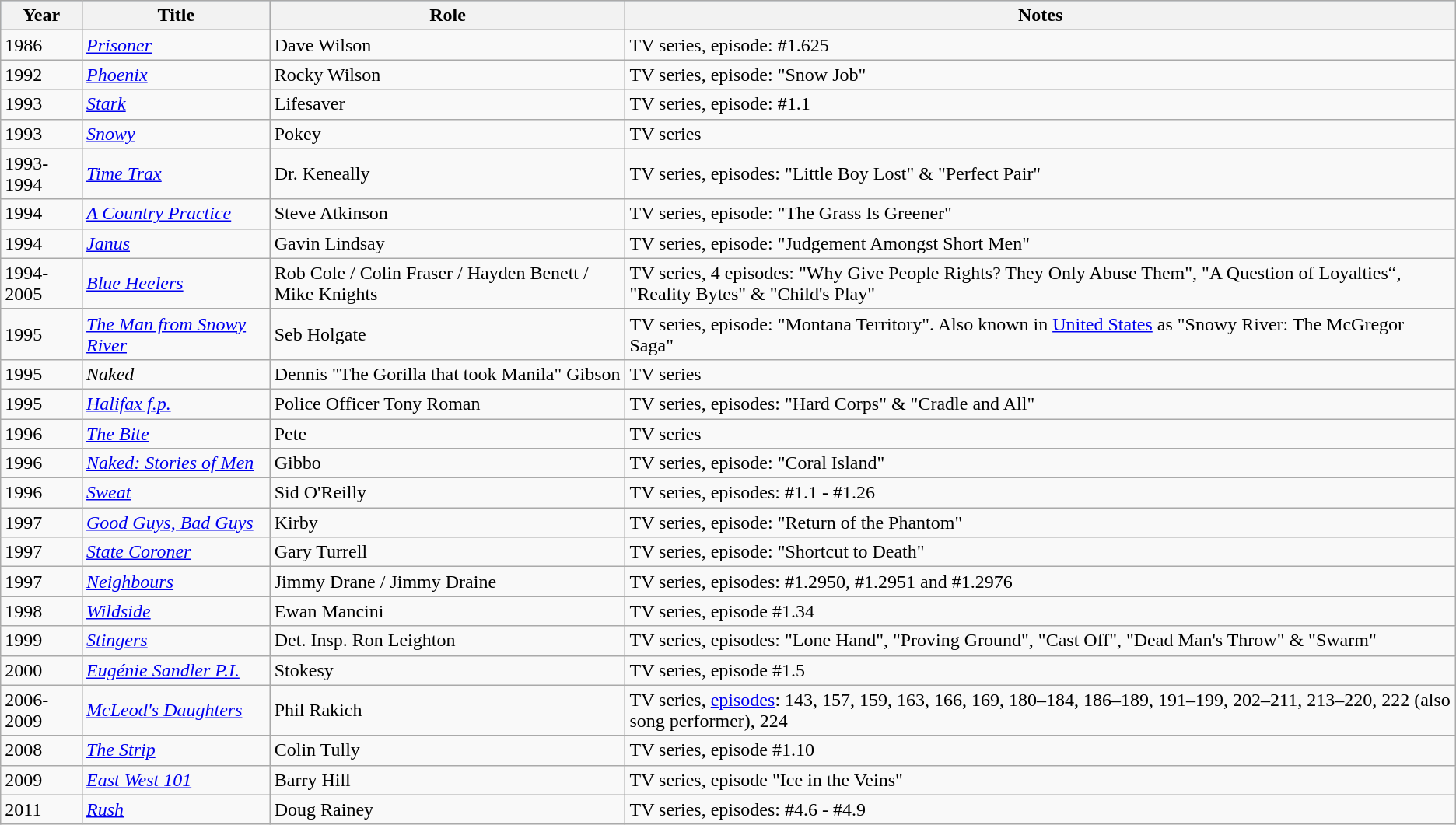<table class="wikitable">
<tr style="background:#B0C4DE;">
<th>Year</th>
<th>Title</th>
<th>Role</th>
<th>Notes</th>
</tr>
<tr>
<td>1986</td>
<td><em><a href='#'>Prisoner</a></em></td>
<td>Dave Wilson</td>
<td>TV series, episode: #1.625</td>
</tr>
<tr>
<td>1992</td>
<td><em><a href='#'>Phoenix</a></em></td>
<td>Rocky Wilson</td>
<td>TV series, episode: "Snow Job"</td>
</tr>
<tr>
<td>1993</td>
<td><em><a href='#'>Stark</a></em></td>
<td>Lifesaver</td>
<td>TV series, episode: #1.1</td>
</tr>
<tr>
<td>1993</td>
<td><em><a href='#'>Snowy</a></em></td>
<td>Pokey</td>
<td>TV series</td>
</tr>
<tr>
<td>1993-1994</td>
<td><em><a href='#'>Time Trax</a></em></td>
<td>Dr. Keneally</td>
<td>TV series, episodes: "Little Boy Lost" & "Perfect Pair"</td>
</tr>
<tr>
<td>1994</td>
<td><em><a href='#'>A Country Practice</a></em></td>
<td>Steve Atkinson</td>
<td>TV series, episode: "The Grass Is Greener"</td>
</tr>
<tr>
<td>1994</td>
<td><em><a href='#'>Janus</a></em></td>
<td>Gavin Lindsay</td>
<td>TV series, episode: "Judgement Amongst Short Men"</td>
</tr>
<tr>
<td>1994-2005</td>
<td><em><a href='#'>Blue Heelers</a></em></td>
<td>Rob Cole / Colin Fraser / Hayden Benett / Mike Knights</td>
<td>TV series, 4 episodes: "Why Give People Rights? They Only Abuse Them", "A Question of Loyalties“, "Reality Bytes" & "Child's Play"</td>
</tr>
<tr>
<td>1995</td>
<td><em><a href='#'>The Man from Snowy River</a></em></td>
<td>Seb Holgate</td>
<td>TV series, episode: "Montana Territory". Also known in <a href='#'>United States</a> as "Snowy River: The McGregor Saga"</td>
</tr>
<tr>
<td>1995</td>
<td><em>Naked</em></td>
<td>Dennis "The Gorilla that took Manila" Gibson</td>
<td>TV series</td>
</tr>
<tr>
<td>1995</td>
<td><em><a href='#'>Halifax f.p.</a></em></td>
<td>Police Officer Tony Roman</td>
<td>TV series, episodes: "Hard Corps" & "Cradle and All"</td>
</tr>
<tr>
<td>1996</td>
<td><em><a href='#'>The Bite</a></em></td>
<td>Pete</td>
<td>TV series</td>
</tr>
<tr>
<td>1996</td>
<td><em><a href='#'>Naked: Stories of Men</a></em></td>
<td>Gibbo</td>
<td>TV series, episode: "Coral Island"</td>
</tr>
<tr>
<td>1996</td>
<td><em><a href='#'>Sweat</a></em></td>
<td>Sid O'Reilly</td>
<td>TV series, episodes: #1.1 - #1.26</td>
</tr>
<tr>
<td>1997</td>
<td><em><a href='#'>Good Guys, Bad Guys</a></em></td>
<td>Kirby</td>
<td>TV series, episode: "Return of the Phantom"</td>
</tr>
<tr>
<td>1997</td>
<td><em><a href='#'>State Coroner</a></em></td>
<td>Gary Turrell</td>
<td>TV series, episode: "Shortcut to Death"</td>
</tr>
<tr>
<td>1997</td>
<td><em><a href='#'>Neighbours</a></em></td>
<td>Jimmy Drane / Jimmy Draine</td>
<td>TV series, episodes: #1.2950, #1.2951 and #1.2976</td>
</tr>
<tr>
<td>1998</td>
<td><em><a href='#'>Wildside</a></em></td>
<td>Ewan Mancini</td>
<td>TV series, episode #1.34</td>
</tr>
<tr>
<td>1999</td>
<td><em><a href='#'>Stingers</a></em></td>
<td>Det. Insp. Ron Leighton</td>
<td>TV series, episodes: "Lone Hand", "Proving Ground", "Cast Off", "Dead Man's Throw" & "Swarm"</td>
</tr>
<tr>
<td>2000</td>
<td><em><a href='#'>Eugénie Sandler P.I.</a></em></td>
<td>Stokesy</td>
<td>TV series, episode #1.5</td>
</tr>
<tr>
<td>2006-2009</td>
<td><em><a href='#'>McLeod's Daughters</a></em></td>
<td>Phil Rakich</td>
<td>TV series, <a href='#'>episodes</a>: 143, 157, 159, 163, 166, 169, 180–184, 186–189, 191–199, 202–211, 213–220, 222 (also song performer), 224</td>
</tr>
<tr>
<td>2008</td>
<td><em><a href='#'>The Strip</a></em></td>
<td>Colin Tully</td>
<td>TV series, episode #1.10</td>
</tr>
<tr>
<td>2009</td>
<td><em><a href='#'>East West 101</a></em></td>
<td>Barry Hill</td>
<td>TV series, episode "Ice in the Veins"</td>
</tr>
<tr>
<td>2011</td>
<td><em><a href='#'>Rush</a></em></td>
<td>Doug Rainey</td>
<td>TV series, episodes: #4.6 - #4.9</td>
</tr>
</table>
